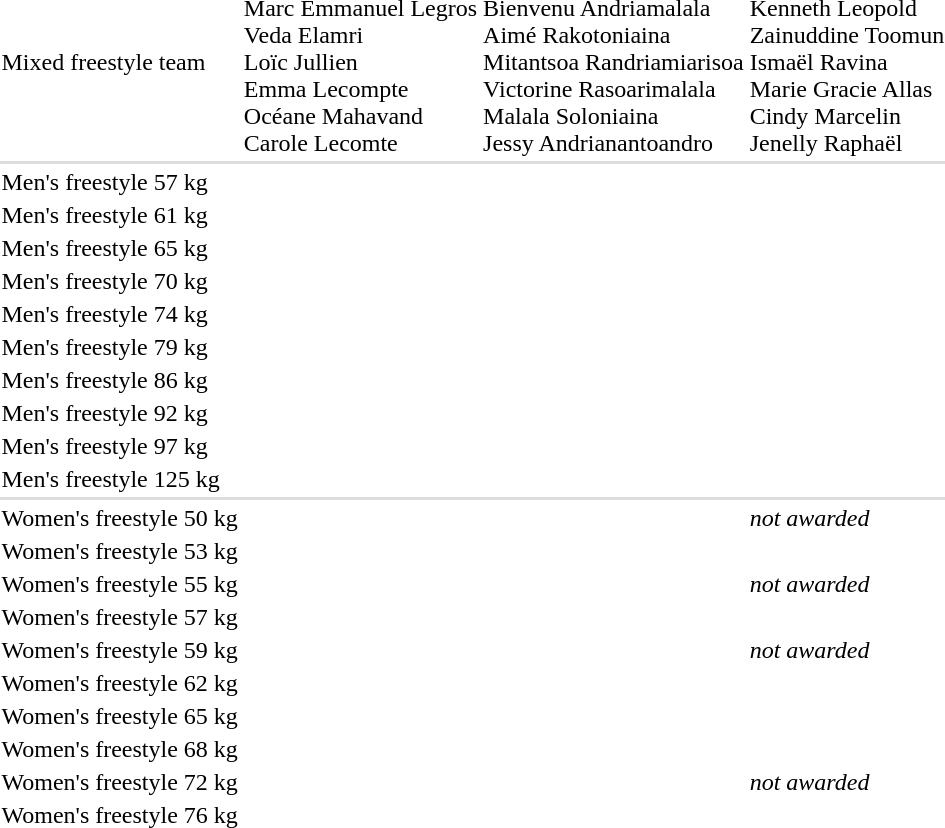<table>
<tr>
<td>Mixed freestyle team</td>
<td><br>Marc Emmanuel Legros<br>Veda Elamri<br>Loïc Jullien<br>Emma Lecompte<br>Océane Mahavand<br>Carole Lecomte</td>
<td nowrap><br>Bienvenu Andriamalala<br>Aimé Rakotoniaina<br>Mitantsoa Randriamiarisoa<br>Victorine Rasoarimalala<br>Malala Soloniaina<br>Jessy Andrianantoandro</td>
<td><br>Kenneth Leopold<br>Zainuddine Toomun<br>Ismaël Ravina<br>Marie Gracie Allas<br>Cindy Marcelin<br>Jenelly Raphaël</td>
</tr>
<tr bgcolor=#dddddd>
<td colspan=4></td>
</tr>
<tr>
<td>Men's freestyle 57 kg</td>
<td></td>
<td></td>
<td></td>
</tr>
<tr>
<td rowspan=2>Men's freestyle 61 kg</td>
<td rowspan=2></td>
<td rowspan=2></td>
<td></td>
</tr>
<tr>
<td></td>
</tr>
<tr>
<td rowspan=2>Men's freestyle 65 kg</td>
<td rowspan=2></td>
<td rowspan=2></td>
<td></td>
</tr>
<tr>
<td></td>
</tr>
<tr>
<td rowspan=2>Men's freestyle 70 kg</td>
<td rowspan=2></td>
<td rowspan=2 nowrap></td>
<td></td>
</tr>
<tr>
<td></td>
</tr>
<tr>
<td>Men's freestyle 74 kg</td>
<td></td>
<td></td>
<td></td>
</tr>
<tr>
<td>Men's freestyle 79 kg</td>
<td></td>
<td></td>
<td></td>
</tr>
<tr>
<td>Men's freestyle 86 kg</td>
<td></td>
<td></td>
<td></td>
</tr>
<tr>
<td>Men's freestyle 92 kg</td>
<td></td>
<td></td>
<td></td>
</tr>
<tr>
<td>Men's freestyle 97 kg</td>
<td></td>
<td></td>
<td></td>
</tr>
<tr>
<td>Men's freestyle 125 kg</td>
<td></td>
<td></td>
<td></td>
</tr>
<tr bgcolor=#dddddd>
<td colspan=4></td>
</tr>
<tr>
<td>Women's freestyle 50 kg</td>
<td></td>
<td></td>
<td><em>not awarded</em></td>
</tr>
<tr>
<td>Women's freestyle 53 kg</td>
<td></td>
<td></td>
<td></td>
</tr>
<tr>
<td>Women's freestyle 55 kg</td>
<td></td>
<td></td>
<td><em>not awarded</em></td>
</tr>
<tr>
<td>Women's freestyle 57 kg</td>
<td></td>
<td></td>
<td></td>
</tr>
<tr>
<td>Women's freestyle 59 kg</td>
<td></td>
<td></td>
<td><em>not awarded</em></td>
</tr>
<tr>
<td>Women's freestyle 62 kg</td>
<td nowrap></td>
<td></td>
<td></td>
</tr>
<tr>
<td>Women's freestyle 65 kg</td>
<td></td>
<td></td>
<td></td>
</tr>
<tr>
<td>Women's freestyle 68 kg</td>
<td></td>
<td></td>
<td></td>
</tr>
<tr>
<td>Women's freestyle 72 kg</td>
<td></td>
<td></td>
<td><em>not awarded</em></td>
</tr>
<tr>
<td>Women's freestyle 76 kg</td>
<td></td>
<td></td>
<td nowrap></td>
</tr>
</table>
